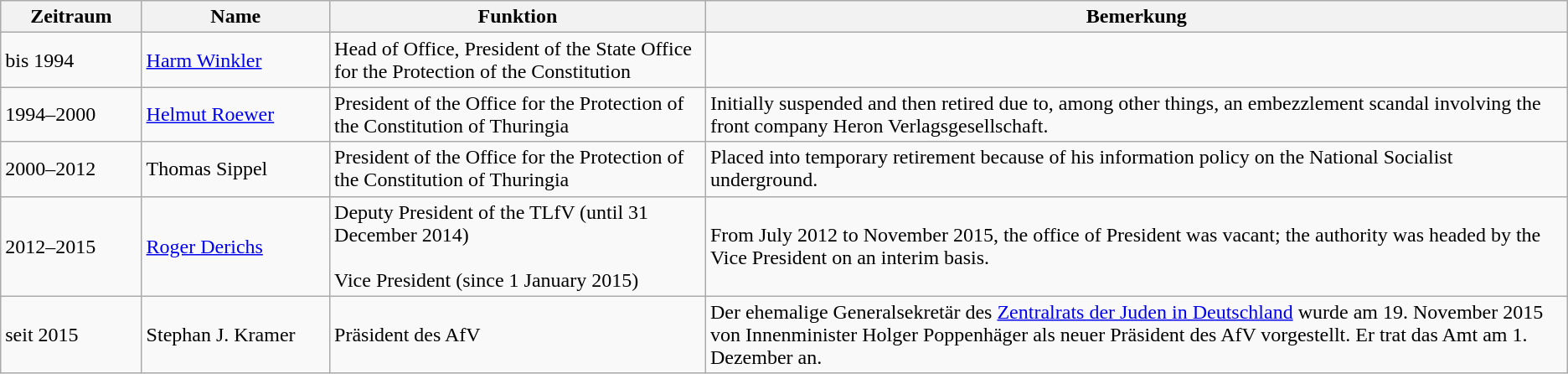<table class="wikitable toptextcells">
<tr>
<th style="width:9%">Zeitraum</th>
<th style="width:12%">Name</th>
<th style="width:24%">Funktion</th>
<th style="width:55%">Bemerkung</th>
</tr>
<tr>
<td>bis 1994</td>
<td><a href='#'>Harm Winkler</a></td>
<td>Head of Office, President of the State Office for the Protection of the Constitution</td>
<td></td>
</tr>
<tr>
<td>1994–2000</td>
<td><a href='#'>Helmut Roewer</a></td>
<td>President of the Office for the Protection of the Constitution of Thuringia</td>
<td>Initially suspended and then retired due to, among other things, an embezzlement scandal involving the front company Heron Verlagsgesellschaft.</td>
</tr>
<tr>
<td>2000–2012</td>
<td>Thomas Sippel</td>
<td>President of the Office for the Protection of the Constitution of Thuringia</td>
<td>Placed into temporary retirement because of his information policy on the National Socialist underground.</td>
</tr>
<tr>
<td>2012–2015</td>
<td><a href='#'>Roger Derichs</a></td>
<td>Deputy President of the TLfV (until 31 December 2014)<br><br>Vice President (since 1 January 2015)</td>
<td>From July 2012 to November 2015, the office of President was vacant; the authority was headed by the Vice President on an interim basis.</td>
</tr>
<tr>
<td>seit 2015</td>
<td>Stephan J. Kramer</td>
<td>Präsident des AfV</td>
<td>Der ehemalige Generalsekretär des <a href='#'>Zentralrats der Juden in Deutschland</a> wurde am 19. November 2015 von Innenminister Holger Poppenhäger als neuer Präsident des AfV vorgestellt. Er trat das Amt am 1. Dezember an.</td>
</tr>
</table>
